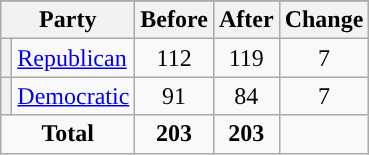<table class="wikitable" style="text-align:center;">
<tr>
</tr>
<tr>
<th colspan=2>Party</th>
<th>Before</th>
<th>After</th>
<th>Change</th>
</tr>
<tr>
<th style="background-color:"></th>
<td style="text-align:left;"><a href='#'>Republican</a></td>
<td>112</td>
<td>119</td>
<td> 7</td>
</tr>
<tr>
<th style="background-color:"></th>
<td style="text-align:left;"><a href='#'>Democratic</a></td>
<td>91</td>
<td>84</td>
<td> 7</td>
</tr>
<tr>
<td colspan=2><strong>Total</strong></td>
<td><strong>203</strong></td>
<td><strong>203</strong></td>
<td></td>
</tr>
</table>
